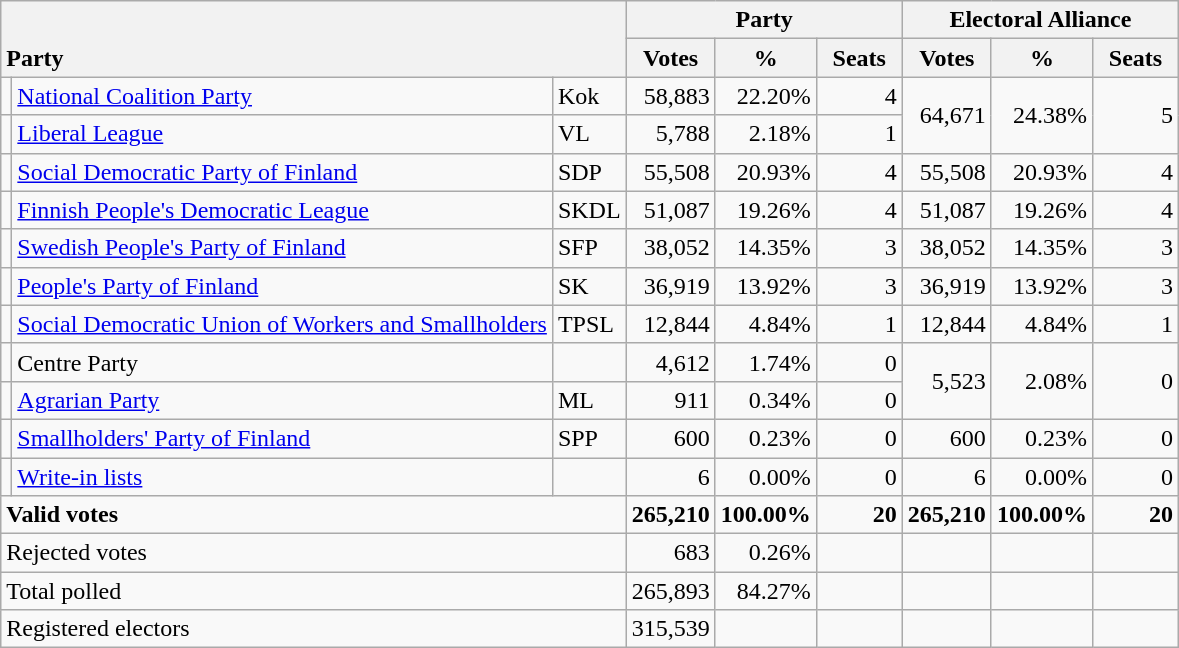<table class="wikitable" border="1" style="text-align:right;">
<tr>
<th style="text-align:left;" valign=bottom rowspan=2 colspan=3>Party</th>
<th colspan=3>Party</th>
<th colspan=3>Electoral Alliance</th>
</tr>
<tr>
<th align=center valign=bottom width="50">Votes</th>
<th align=center valign=bottom width="50">%</th>
<th align=center valign=bottom width="50">Seats</th>
<th align=center valign=bottom width="50">Votes</th>
<th align=center valign=bottom width="50">%</th>
<th align=center valign=bottom width="50">Seats</th>
</tr>
<tr>
<td></td>
<td align=left><a href='#'>National Coalition Party</a></td>
<td align=left>Kok</td>
<td>58,883</td>
<td>22.20%</td>
<td>4</td>
<td rowspan=2>64,671</td>
<td rowspan=2>24.38%</td>
<td rowspan=2>5</td>
</tr>
<tr>
<td></td>
<td align=left><a href='#'>Liberal League</a></td>
<td align=left>VL</td>
<td>5,788</td>
<td>2.18%</td>
<td>1</td>
</tr>
<tr>
<td></td>
<td align=left style="white-space: nowrap;"><a href='#'>Social Democratic Party of Finland</a></td>
<td align=left>SDP</td>
<td>55,508</td>
<td>20.93%</td>
<td>4</td>
<td>55,508</td>
<td>20.93%</td>
<td>4</td>
</tr>
<tr>
<td></td>
<td align=left><a href='#'>Finnish People's Democratic League</a></td>
<td align=left>SKDL</td>
<td>51,087</td>
<td>19.26%</td>
<td>4</td>
<td>51,087</td>
<td>19.26%</td>
<td>4</td>
</tr>
<tr>
<td></td>
<td align=left><a href='#'>Swedish People's Party of Finland</a></td>
<td align=left>SFP</td>
<td>38,052</td>
<td>14.35%</td>
<td>3</td>
<td>38,052</td>
<td>14.35%</td>
<td>3</td>
</tr>
<tr>
<td></td>
<td align=left><a href='#'>People's Party of Finland</a></td>
<td align=left>SK</td>
<td>36,919</td>
<td>13.92%</td>
<td>3</td>
<td>36,919</td>
<td>13.92%</td>
<td>3</td>
</tr>
<tr>
<td></td>
<td align=left><a href='#'>Social Democratic Union of Workers and Smallholders</a></td>
<td align=left>TPSL</td>
<td>12,844</td>
<td>4.84%</td>
<td>1</td>
<td>12,844</td>
<td>4.84%</td>
<td>1</td>
</tr>
<tr>
<td></td>
<td align=left>Centre Party</td>
<td align=left></td>
<td>4,612</td>
<td>1.74%</td>
<td>0</td>
<td rowspan=2>5,523</td>
<td rowspan=2>2.08%</td>
<td rowspan=2>0</td>
</tr>
<tr>
<td></td>
<td align=left><a href='#'>Agrarian Party</a></td>
<td align=left>ML</td>
<td>911</td>
<td>0.34%</td>
<td>0</td>
</tr>
<tr>
<td></td>
<td align=left><a href='#'>Smallholders' Party of Finland</a></td>
<td align=left>SPP</td>
<td>600</td>
<td>0.23%</td>
<td>0</td>
<td>600</td>
<td>0.23%</td>
<td>0</td>
</tr>
<tr>
<td></td>
<td align=left><a href='#'>Write-in lists</a></td>
<td align=left></td>
<td>6</td>
<td>0.00%</td>
<td>0</td>
<td>6</td>
<td>0.00%</td>
<td>0</td>
</tr>
<tr style="font-weight:bold">
<td align=left colspan=3>Valid votes</td>
<td>265,210</td>
<td>100.00%</td>
<td>20</td>
<td>265,210</td>
<td>100.00%</td>
<td>20</td>
</tr>
<tr>
<td align=left colspan=3>Rejected votes</td>
<td>683</td>
<td>0.26%</td>
<td></td>
<td></td>
<td></td>
<td></td>
</tr>
<tr>
<td align=left colspan=3>Total polled</td>
<td>265,893</td>
<td>84.27%</td>
<td></td>
<td></td>
<td></td>
<td></td>
</tr>
<tr>
<td align=left colspan=3>Registered electors</td>
<td>315,539</td>
<td></td>
<td></td>
<td></td>
<td></td>
<td></td>
</tr>
</table>
